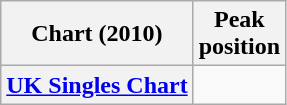<table class="wikitable plainrowheaders">
<tr>
<th>Chart (2010)</th>
<th>Peak<br>position</th>
</tr>
<tr>
<th scope="row"><a href='#'>UK Singles Chart</a></th>
<td></td>
</tr>
</table>
